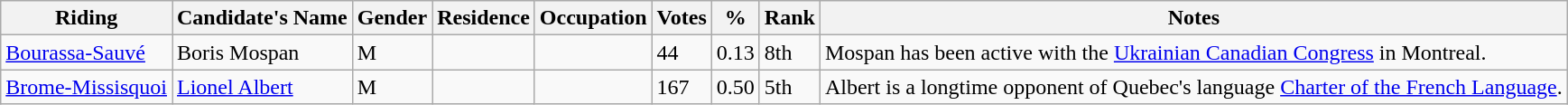<table class="wikitable sortable">
<tr>
<th>Riding<br></th>
<th>Candidate's Name</th>
<th>Gender</th>
<th>Residence</th>
<th>Occupation</th>
<th>Votes</th>
<th>%</th>
<th>Rank</th>
<th>Notes</th>
</tr>
<tr>
<td><a href='#'>Bourassa-Sauvé</a></td>
<td>Boris Mospan</td>
<td>M</td>
<td></td>
<td></td>
<td>44</td>
<td>0.13</td>
<td>8th</td>
<td>Mospan has been active with the <a href='#'>Ukrainian Canadian Congress</a> in Montreal.</td>
</tr>
<tr>
<td><a href='#'>Brome-Missisquoi</a></td>
<td><a href='#'>Lionel Albert</a></td>
<td>M</td>
<td></td>
<td></td>
<td>167</td>
<td>0.50</td>
<td>5th</td>
<td>Albert is a longtime opponent of Quebec's language <a href='#'>Charter of the French Language</a>.</td>
</tr>
</table>
